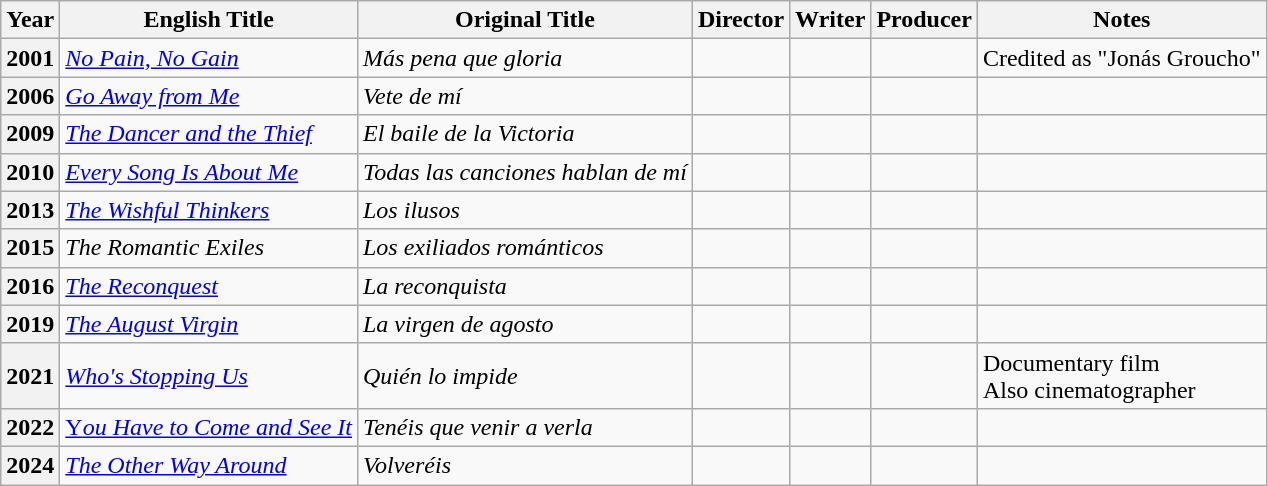<table class="wikitable">
<tr>
<th>Year</th>
<th>English Title</th>
<th>Original Title</th>
<th>Director</th>
<th>Writer</th>
<th>Producer</th>
<th>Notes</th>
</tr>
<tr>
<th align="center">2001</th>
<td><em><a href='#'>No Pain, No Gain</a></em></td>
<td><em>Más pena que gloria</em></td>
<td></td>
<td></td>
<td></td>
<td>Credited as "Jonás Groucho"</td>
</tr>
<tr>
<th align="center">2006</th>
<td><em><a href='#'>Go Away from Me</a></em></td>
<td><em>Vete de mí</em></td>
<td></td>
<td></td>
<td></td>
<td></td>
</tr>
<tr>
<th align="center">2009</th>
<td><em><a href='#'>The Dancer and the Thief</a></em></td>
<td><em>El baile de la Victoria</em></td>
<td></td>
<td></td>
<td></td>
<td></td>
</tr>
<tr>
<th align="center">2010</th>
<td><em><a href='#'>Every Song Is About Me</a></em></td>
<td><em>Todas las canciones hablan de mí</em></td>
<td></td>
<td></td>
<td></td>
<td></td>
</tr>
<tr>
<th align="center">2013</th>
<td><em><a href='#'>The Wishful Thinkers</a></em></td>
<td><em>Los ilusos</em></td>
<td></td>
<td></td>
<td></td>
<td></td>
</tr>
<tr>
<th align="center">2015</th>
<td><em>The Romantic Exiles</em></td>
<td><em>Los exiliados románticos</em></td>
<td></td>
<td></td>
<td></td>
<td></td>
</tr>
<tr>
<th align="center">2016</th>
<td><em><a href='#'>The Reconquest</a></em></td>
<td><em>La reconquista</em></td>
<td></td>
<td></td>
<td></td>
<td></td>
</tr>
<tr>
<th align="center">2019</th>
<td><em><a href='#'>The August Virgin</a></em></td>
<td><em>La virgen de agosto</em></td>
<td></td>
<td></td>
<td></td>
<td></td>
</tr>
<tr>
<th align="center">2021</th>
<td><em><a href='#'>Who's Stopping Us</a></em> </td>
<td><em>Quién lo impide</em></td>
<td></td>
<td></td>
<td></td>
<td>Documentary film<br>Also cinematographer</td>
</tr>
<tr>
<th align="center">2022</th>
<td><a href='#'>Y<em>ou Have to Come and See It</em></a></td>
<td><em>Tenéis que venir a verla</em></td>
<td></td>
<td></td>
<td></td>
<td></td>
</tr>
<tr>
<th>2024</th>
<td><em><a href='#'>The Other Way Around</a></em></td>
<td><em>Volveréis</em></td>
<td></td>
<td></td>
<td></td>
<td></td>
</tr>
</table>
